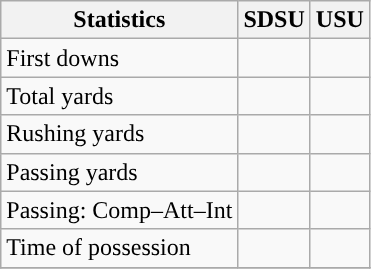<table class="wikitable" style="float: left;">
<tr>
<th>Statistics</th>
<th>SDSU</th>
<th>USU</th>
</tr>
<tr>
<td>First downs</td>
<td></td>
<td></td>
</tr>
<tr>
<td>Total yards</td>
<td></td>
<td></td>
</tr>
<tr>
<td>Rushing yards</td>
<td></td>
<td></td>
</tr>
<tr>
<td>Passing yards</td>
<td></td>
<td></td>
</tr>
<tr>
<td>Passing: Comp–Att–Int</td>
<td></td>
<td></td>
</tr>
<tr>
<td>Time of possession</td>
<td></td>
<td></td>
</tr>
<tr>
</tr>
</table>
